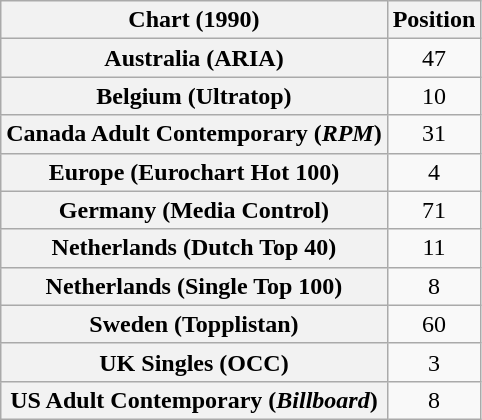<table class="wikitable sortable plainrowheaders" style="text-align:center">
<tr>
<th>Chart (1990)</th>
<th>Position</th>
</tr>
<tr>
<th scope="row">Australia (ARIA)</th>
<td>47</td>
</tr>
<tr>
<th scope="row">Belgium (Ultratop)</th>
<td>10</td>
</tr>
<tr>
<th scope="row">Canada Adult Contemporary (<em>RPM</em>)</th>
<td>31</td>
</tr>
<tr>
<th scope="row">Europe (Eurochart Hot 100)</th>
<td>4</td>
</tr>
<tr>
<th scope="row">Germany (Media Control)</th>
<td>71</td>
</tr>
<tr>
<th scope="row">Netherlands (Dutch Top 40)</th>
<td>11</td>
</tr>
<tr>
<th scope="row">Netherlands (Single Top 100)</th>
<td>8</td>
</tr>
<tr>
<th scope="row">Sweden (Topplistan)</th>
<td>60</td>
</tr>
<tr>
<th scope="row">UK Singles (OCC)</th>
<td>3</td>
</tr>
<tr>
<th scope="row">US Adult Contemporary (<em>Billboard</em>)</th>
<td>8</td>
</tr>
</table>
